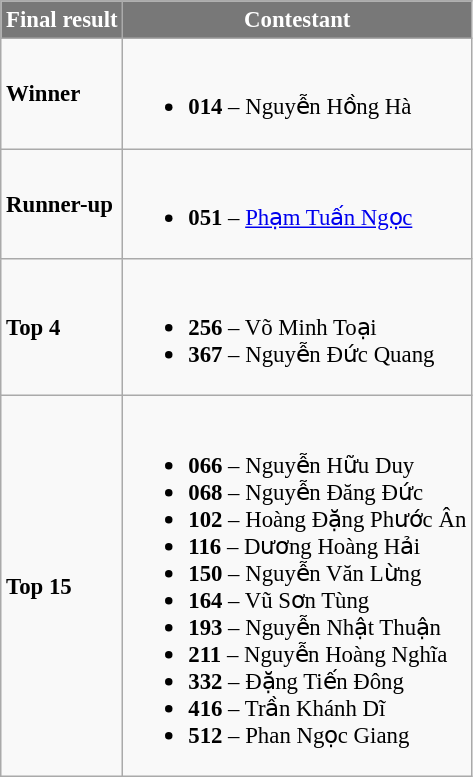<table class="wikitable sortable" style="font-size: 95%;">
<tr>
<th style="background-color:#787878;color:#FFFFFF;">Final result</th>
<th style="background-color:#787878;color:#FFFFFF;">Contestant</th>
</tr>
<tr>
<td><strong>Winner</strong></td>
<td><br><ul><li><strong>014</strong> – Nguyễn Hồng Hà</li></ul></td>
</tr>
<tr>
<td><strong>Runner-up</strong></td>
<td><br><ul><li><strong>051</strong> – <a href='#'>Phạm Tuấn Ngọc</a></li></ul></td>
</tr>
<tr>
<td><strong>Top 4</strong></td>
<td><br><ul><li><strong>256</strong> – Võ Minh Toại</li><li><strong>367</strong> – Nguyễn Đức Quang</li></ul></td>
</tr>
<tr>
<td><strong>Top 15</strong></td>
<td><br><ul><li><strong>066</strong> – Nguyễn Hữu Duy</li><li><strong>068</strong> – Nguyễn Đăng Đức</li><li><strong>102</strong> – Hoàng Đặng Phước Ân</li><li><strong>116</strong> – Dương Hoàng Hải</li><li><strong>150</strong> – Nguyễn Văn Lừng</li><li><strong>164</strong> – Vũ Sơn Tùng</li><li><strong>193</strong> – Nguyễn Nhật Thuận</li><li><strong>211</strong> – Nguyễn Hoàng Nghĩa</li><li><strong>332</strong> – Đặng Tiến Đông</li><li><strong>416</strong> – Trần Khánh Dĩ</li><li><strong>512</strong> – Phan Ngọc Giang</li></ul></td>
</tr>
</table>
